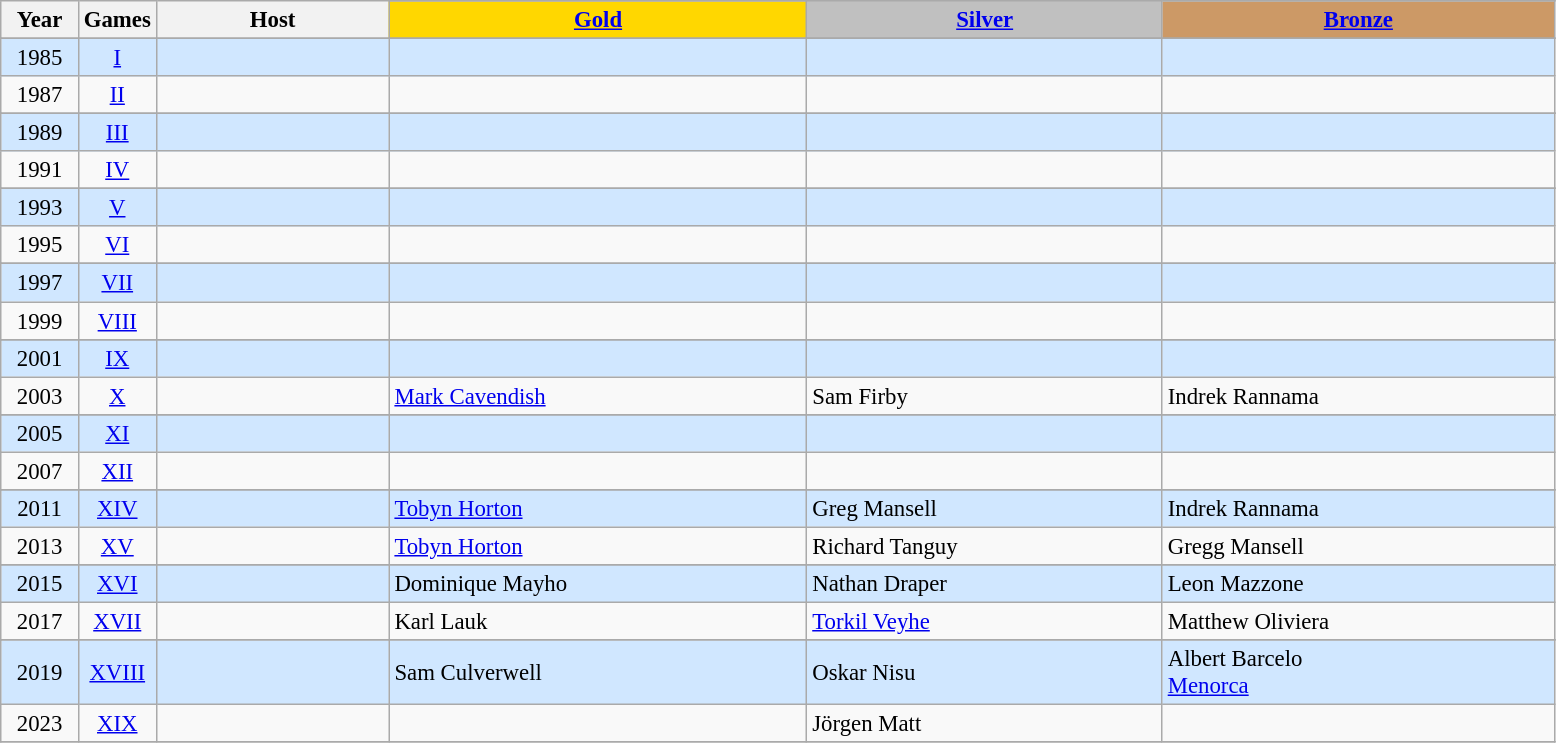<table class="wikitable" style="text-align: center; font-size:95%;">
<tr>
<th rowspan="2" style="width:5%;">Year</th>
<th rowspan="2" style="width:5%;">Games</th>
<th rowspan="2" style="width:15%;">Host</th>
</tr>
<tr>
<th style="background-color: gold"><a href='#'>Gold</a></th>
<th style="background-color: silver"><a href='#'>Silver</a></th>
<th style="background-color: #CC9966"><a href='#'>Bronze</a></th>
</tr>
<tr>
</tr>
<tr>
</tr>
<tr style="text-align:center; background:#d0e7ff;">
<td>1985</td>
<td align=center><a href='#'>I</a></td>
<td align="left"></td>
<td align="left"></td>
<td align="left"></td>
<td align="left"></td>
</tr>
<tr>
<td>1987</td>
<td align=center><a href='#'>II</a></td>
<td align="left"></td>
<td align="left"></td>
<td align="left"></td>
<td align="left"></td>
</tr>
<tr>
</tr>
<tr style="text-align:center; background:#d0e7ff;">
<td>1989</td>
<td align=center><a href='#'>III</a></td>
<td align= "left"></td>
<td align= "left"></td>
<td align= "left"></td>
<td align= "left"></td>
</tr>
<tr>
<td>1991</td>
<td align=center><a href='#'>IV</a></td>
<td align="left"></td>
<td align="left"></td>
<td align="left"></td>
<td align="left"></td>
</tr>
<tr>
</tr>
<tr style="text-align:center; background:#d0e7ff;">
<td>1993</td>
<td align=center><a href='#'>V</a></td>
<td align="left"></td>
<td align="left"></td>
<td align="left"></td>
<td align="left"></td>
</tr>
<tr>
<td>1995</td>
<td align=center><a href='#'>VI</a></td>
<td align="left"></td>
<td align="left"></td>
<td align="left"></td>
<td align="left"></td>
</tr>
<tr>
</tr>
<tr style="text-align:center; background:#d0e7ff;">
<td>1997</td>
<td align=center><a href='#'>VII</a></td>
<td align="left"></td>
<td align="left"></td>
<td align="left"></td>
<td align="left"></td>
</tr>
<tr>
<td>1999</td>
<td align=center><a href='#'>VIII</a></td>
<td align="left"></td>
<td align="left"></td>
<td align="left"></td>
<td align="left"></td>
</tr>
<tr>
</tr>
<tr style="text-align:center; background:#d0e7ff;">
<td>2001</td>
<td align=center><a href='#'>IX</a></td>
<td align="left"></td>
<td align="left"></td>
<td align="left"></td>
<td align="left"></td>
</tr>
<tr>
<td>2003</td>
<td align=center><a href='#'>X</a></td>
<td align="left"></td>
<td align="left"><a href='#'>Mark Cavendish</a><br></td>
<td align="left">Sam Firby<br></td>
<td align="left">Indrek Rannama<br></td>
</tr>
<tr>
</tr>
<tr style="text-align:center; background:#d0e7ff;">
<td>2005</td>
<td align=center><a href='#'>XI</a></td>
<td align="left"></td>
<td align="left"></td>
<td align="left"></td>
<td align="left"></td>
</tr>
<tr>
<td>2007</td>
<td align=center><a href='#'>XII</a></td>
<td align="left"></td>
<td align="left"></td>
<td align="left"></td>
<td align="left"></td>
</tr>
<tr>
</tr>
<tr style="text-align:center; background:#d0e7ff;">
<td>2011</td>
<td align=center><a href='#'>XIV</a></td>
<td align="left"></td>
<td align="left"><a href='#'>Tobyn Horton</a> <br> </td>
<td align="left">Greg Mansell <br> </td>
<td align="left">Indrek Rannama <br> </td>
</tr>
<tr>
<td>2013</td>
<td align=center><a href='#'>XV</a></td>
<td align="left"></td>
<td align="left"><a href='#'>Tobyn Horton</a> <br> </td>
<td align="left">Richard Tanguy <br> </td>
<td align="left">Gregg Mansell <br> </td>
</tr>
<tr>
</tr>
<tr style="text-align:center; background:#d0e7ff;">
<td>2015</td>
<td align=center><a href='#'>XVI</a></td>
<td align="left"></td>
<td align="left">Dominique Mayho <br> </td>
<td align="left">Nathan Draper <br> </td>
<td align="left">Leon Mazzone <br> </td>
</tr>
<tr>
<td>2017</td>
<td align=center><a href='#'>XVII</a></td>
<td align="left"></td>
<td align="left">Karl Lauk <br> </td>
<td align="left"><a href='#'>Torkil Veyhe</a> <br> </td>
<td align="left">Matthew Oliviera <br> </td>
</tr>
<tr>
</tr>
<tr style="text-align:center; background:#d0e7ff;">
<td>2019</td>
<td align=center><a href='#'>XVIII</a></td>
<td align="left"></td>
<td align="left">Sam Culverwell <br> </td>
<td align="left">Oskar Nisu <br> </td>
<td align="left">Albert Barcelo <br>  <a href='#'>Menorca</a></td>
</tr>
<tr>
<td>2023</td>
<td align=center><a href='#'>XIX</a></td>
<td align="left"></td>
<td align="left"></td>
<td align="left">Jörgen Matt<br></td>
<td align="left"></td>
</tr>
<tr>
</tr>
</table>
